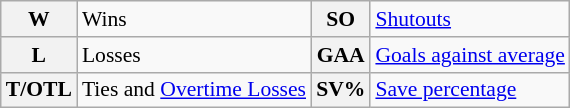<table class="wikitable" style="font-size:90%;">
<tr>
<th>W</th>
<td>Wins</td>
<th>SO</th>
<td><a href='#'>Shutouts</a></td>
</tr>
<tr>
<th>L</th>
<td>Losses</td>
<th>GAA</th>
<td><a href='#'>Goals against average</a></td>
</tr>
<tr>
<th>T/OTL</th>
<td>Ties and <a href='#'>Overtime Losses</a></td>
<th>SV%</th>
<td><a href='#'>Save percentage</a></td>
</tr>
</table>
